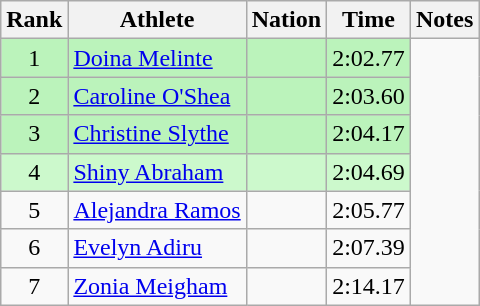<table class="wikitable sortable" style="text-align:center">
<tr>
<th>Rank</th>
<th>Athlete</th>
<th>Nation</th>
<th>Time</th>
<th>Notes</th>
</tr>
<tr style="background:#bbf3bb;">
<td>1</td>
<td align=left><a href='#'>Doina Melinte</a></td>
<td align=left></td>
<td>2:02.77</td>
</tr>
<tr style="background:#bbf3bb;">
<td>2</td>
<td align=left><a href='#'>Caroline O'Shea</a></td>
<td align=left></td>
<td>2:03.60</td>
</tr>
<tr style="background:#bbf3bb;">
<td>3</td>
<td align=left><a href='#'>Christine Slythe</a></td>
<td align=left></td>
<td>2:04.17</td>
</tr>
<tr style="background:#ccf9cc;">
<td>4</td>
<td align=left><a href='#'>Shiny Abraham</a></td>
<td align=left></td>
<td>2:04.69</td>
</tr>
<tr>
<td>5</td>
<td align=left><a href='#'>Alejandra Ramos</a></td>
<td align=left></td>
<td>2:05.77</td>
</tr>
<tr>
<td>6</td>
<td align=left><a href='#'>Evelyn Adiru</a></td>
<td align=left></td>
<td>2:07.39</td>
</tr>
<tr>
<td>7</td>
<td align=left><a href='#'>Zonia Meigham</a></td>
<td align=left></td>
<td>2:14.17</td>
</tr>
</table>
